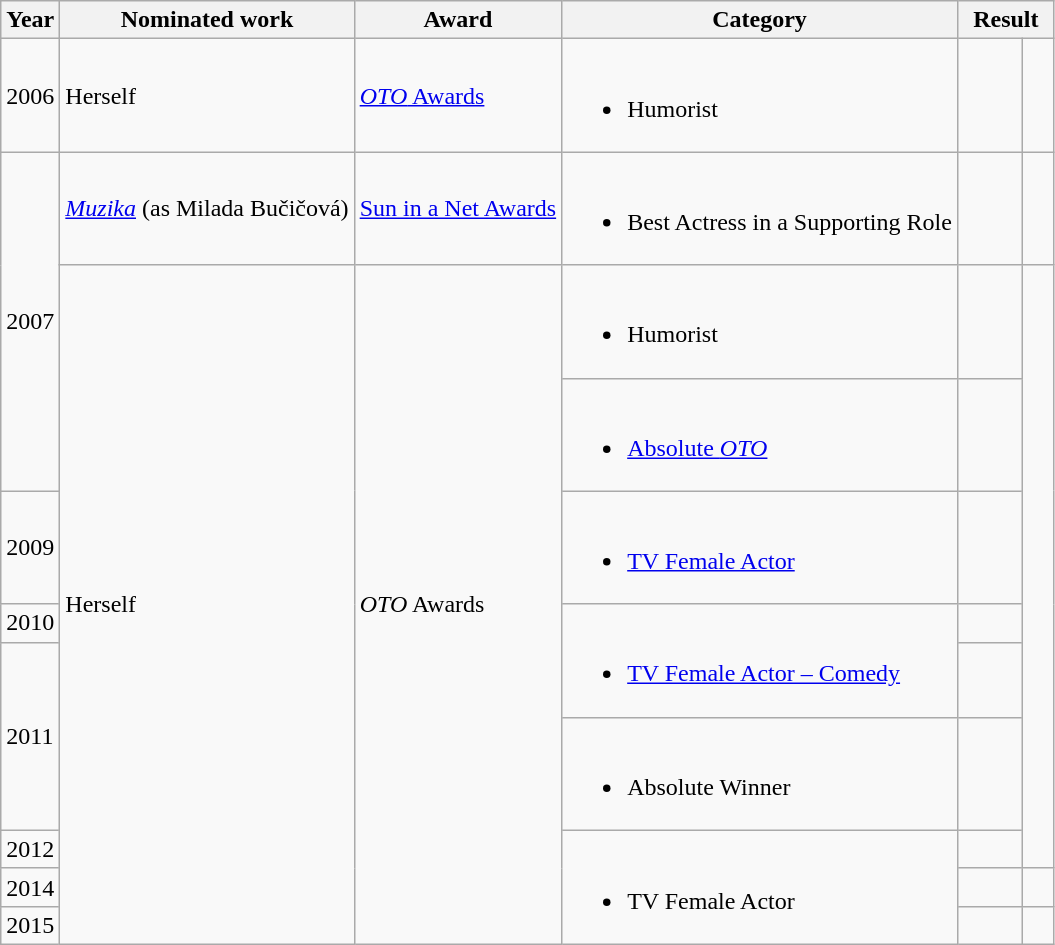<table class="wikitable">
<tr>
<th>Year</th>
<th>Nominated work</th>
<th>Award</th>
<th>Category</th>
<th colspan=2>Result</th>
</tr>
<tr>
<td>2006</td>
<td>Herself</td>
<td><a href='#'><em>OTO</em> Awards</a></td>
<td><br><ul><li>Humorist</li></ul></td>
<td></td>
<td width=3%></td>
</tr>
<tr>
<td rowspan=3>2007</td>
<td><em><a href='#'>Muzika</a></em> (as Milada Bučičová)</td>
<td><a href='#'>Sun in a Net Awards</a></td>
<td><br><ul><li>Best Actress in a Supporting Role</li></ul></td>
<td></td>
<td width=3%></td>
</tr>
<tr>
<td rowspan=9>Herself</td>
<td rowspan=9><em>OTO</em> Awards</td>
<td><br><ul><li>Humorist</li></ul></td>
<td></td>
<td rowspan=7 width=3%></td>
</tr>
<tr>
<td><br><ul><li><a href='#'>Absolute <em>OTO</em></a></li></ul></td>
<td></td>
</tr>
<tr>
<td>2009</td>
<td><br><ul><li><a href='#'>TV Female Actor</a></li></ul></td>
<td></td>
</tr>
<tr>
<td>2010</td>
<td rowspan=2><br><ul><li><a href='#'>TV Female Actor – Comedy</a></li></ul></td>
<td></td>
</tr>
<tr>
<td rowspan=2>2011</td>
<td></td>
</tr>
<tr>
<td><br><ul><li>Absolute Winner</li></ul></td>
<td></td>
</tr>
<tr>
<td>2012</td>
<td rowspan=3><br><ul><li>TV Female Actor</li></ul></td>
<td></td>
</tr>
<tr>
<td>2014</td>
<td></td>
<td width=3%></td>
</tr>
<tr>
<td>2015</td>
<td></td>
<td width=3%></td>
</tr>
</table>
